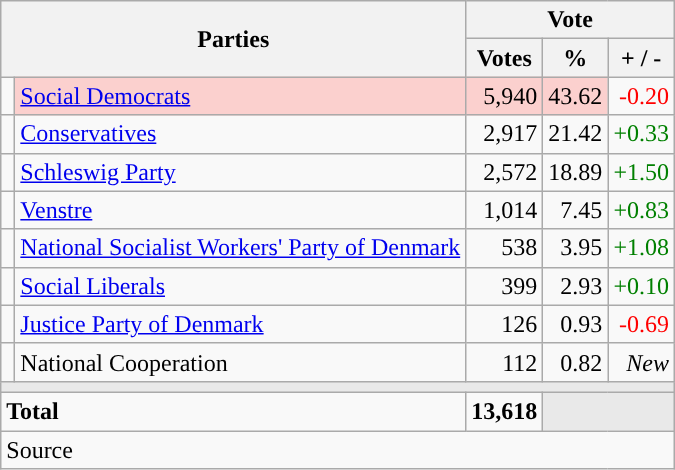<table class="wikitable" style="text-align:right;">
<tr>
<th style="text-align:centre;" rowspan="2" colspan="2" width="225">Parties</th>
<th colspan="3">Vote</th>
</tr>
<tr>
<th width="15">Votes</th>
<th width="15">%</th>
<th width="15">+ / -</th>
</tr>
<tr>
<td width="2" style="color:inherit;background:"></td>
<td bgcolor=#fbd0ce  align="left"><a href='#'>Social Democrats</a></td>
<td bgcolor=#fbd0ce>5,940</td>
<td bgcolor=#fbd0ce>43.62</td>
<td style=color:red;>-0.20</td>
</tr>
<tr>
<td width="2" style="color:inherit;background:"></td>
<td align="left"><a href='#'>Conservatives</a></td>
<td>2,917</td>
<td>21.42</td>
<td style=color:green;>+0.33</td>
</tr>
<tr>
<td width="2" style="color:inherit;background:"></td>
<td align="left"><a href='#'>Schleswig Party</a></td>
<td>2,572</td>
<td>18.89</td>
<td style=color:green;>+1.50</td>
</tr>
<tr>
<td width="2" style="color:inherit;background:"></td>
<td align="left"><a href='#'>Venstre</a></td>
<td>1,014</td>
<td>7.45</td>
<td style=color:green;>+0.83</td>
</tr>
<tr>
<td width="2" style="color:inherit;background:"></td>
<td align="left"><a href='#'>National Socialist Workers' Party of Denmark</a></td>
<td>538</td>
<td>3.95</td>
<td style=color:green;>+1.08</td>
</tr>
<tr>
<td width="2" style="color:inherit;background:"></td>
<td align="left"><a href='#'>Social Liberals</a></td>
<td>399</td>
<td>2.93</td>
<td style=color:green;>+0.10</td>
</tr>
<tr>
<td width="2" style="color:inherit;background:"></td>
<td align="left"><a href='#'>Justice Party of Denmark</a></td>
<td>126</td>
<td>0.93</td>
<td style=color:red;>-0.69</td>
</tr>
<tr>
<td width="2" style="color:inherit;background:"></td>
<td align="left">National Cooperation</td>
<td>112</td>
<td>0.82</td>
<td><em>New</em></td>
</tr>
<tr>
<td colspan="7" bgcolor="#E9E9E9"></td>
</tr>
<tr>
<td align="left" colspan="2"><strong>Total</strong></td>
<td><strong>13,618</strong></td>
<td bgcolor="#E9E9E9" colspan="2"></td>
</tr>
<tr>
<td align="left" colspan="6">Source</td>
</tr>
</table>
